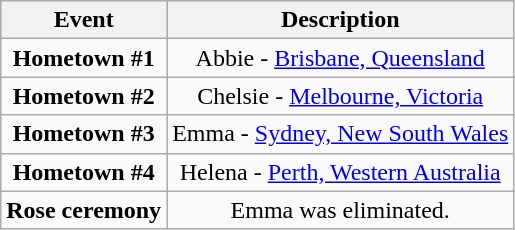<table class="wikitable sortable" style="text-align:center;">
<tr>
<th>Event</th>
<th>Description</th>
</tr>
<tr>
<td><strong>Hometown #1</strong></td>
<td>Abbie - <a href='#'>Brisbane, Queensland</a></td>
</tr>
<tr>
<td><strong>Hometown #2</strong></td>
<td>Chelsie - <a href='#'>Melbourne, Victoria</a></td>
</tr>
<tr>
<td><strong>Hometown #3</strong></td>
<td>Emma - <a href='#'>Sydney, New South Wales</a></td>
</tr>
<tr>
<td><strong>Hometown #4</strong></td>
<td>Helena - <a href='#'>Perth, Western Australia</a></td>
</tr>
<tr>
<td><strong>Rose ceremony</strong></td>
<td>Emma was eliminated.</td>
</tr>
</table>
